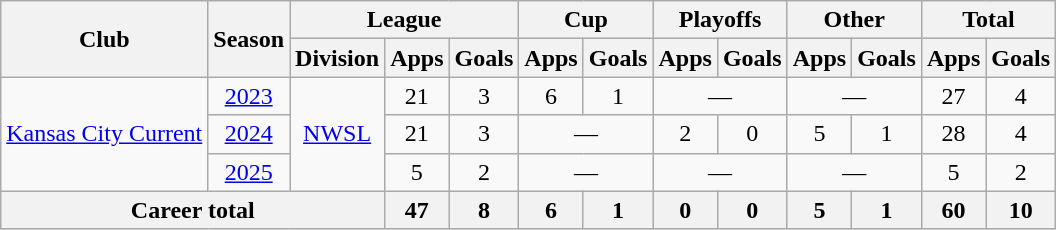<table class="wikitable" style="text-align: center;">
<tr>
<th rowspan="2">Club</th>
<th rowspan="2">Season</th>
<th colspan="3">League</th>
<th colspan="2">Cup</th>
<th colspan="2">Playoffs</th>
<th colspan="2">Other</th>
<th colspan="2">Total</th>
</tr>
<tr>
<th>Division</th>
<th>Apps</th>
<th>Goals</th>
<th>Apps</th>
<th>Goals</th>
<th>Apps</th>
<th>Goals</th>
<th>Apps</th>
<th>Goals</th>
<th>Apps</th>
<th>Goals</th>
</tr>
<tr>
<td rowspan="3"><a href='#'>Kansas City Current</a></td>
<td><a href='#'>2023</a></td>
<td rowspan="3"><a href='#'>NWSL</a></td>
<td>21</td>
<td>3</td>
<td>6</td>
<td>1</td>
<td colspan="2">—</td>
<td colspan="2">—</td>
<td>27</td>
<td>4</td>
</tr>
<tr>
<td><a href='#'>2024</a></td>
<td>21</td>
<td>3</td>
<td colspan="2">—</td>
<td>2</td>
<td>0</td>
<td>5</td>
<td>1</td>
<td>28</td>
<td>4</td>
</tr>
<tr>
<td><a href='#'>2025</a></td>
<td>5</td>
<td>2</td>
<td colspan="2">—</td>
<td colspan="2">—</td>
<td colspan="2">—</td>
<td>5</td>
<td>2</td>
</tr>
<tr>
<th colspan="3">Career total</th>
<th>47</th>
<th>8</th>
<th>6</th>
<th>1</th>
<th>0</th>
<th>0</th>
<th>5</th>
<th>1</th>
<th>60</th>
<th>10</th>
</tr>
</table>
